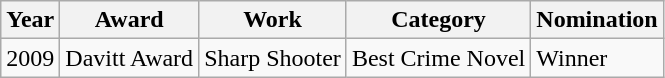<table class="wikitable">
<tr>
<th>Year</th>
<th>Award</th>
<th>Work</th>
<th>Category</th>
<th>Nomination</th>
</tr>
<tr>
<td>2009</td>
<td>Davitt Award</td>
<td>Sharp Shooter</td>
<td>Best Crime Novel</td>
<td>Winner</td>
</tr>
</table>
